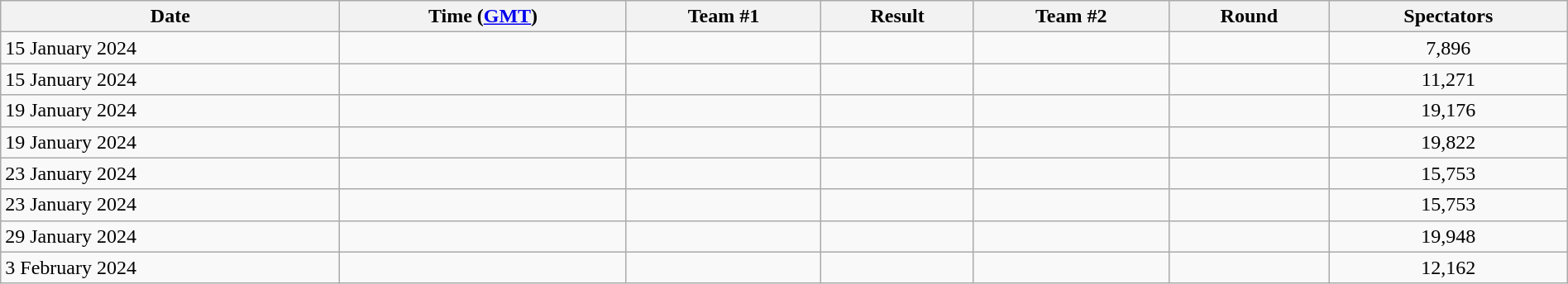<table class="wikitable"  style="text-align:left; width:100%;">
<tr>
<th>Date</th>
<th>Time (<a href='#'>GMT</a>)</th>
<th>Team #1</th>
<th>Result</th>
<th>Team #2</th>
<th>Round</th>
<th>Spectators</th>
</tr>
<tr>
<td>15 January 2024</td>
<td></td>
<td></td>
<td style="text-align:center;"></td>
<td></td>
<td></td>
<td style="text-align:center;">7,896</td>
</tr>
<tr>
<td>15 January 2024</td>
<td></td>
<td></td>
<td style="text-align:center;"></td>
<td></td>
<td></td>
<td style="text-align:center;">11,271</td>
</tr>
<tr>
<td>19 January 2024</td>
<td></td>
<td></td>
<td style="text-align:center;"></td>
<td></td>
<td></td>
<td style="text-align:center;">19,176</td>
</tr>
<tr>
<td>19 January 2024</td>
<td></td>
<td></td>
<td style="text-align:center;"></td>
<td></td>
<td></td>
<td style="text-align:center;">19,822</td>
</tr>
<tr>
<td>23 January 2024</td>
<td></td>
<td></td>
<td style="text-align:center;"></td>
<td></td>
<td></td>
<td style="text-align:center;">15,753</td>
</tr>
<tr>
<td>23 January 2024</td>
<td></td>
<td></td>
<td style="text-align:center;"></td>
<td></td>
<td></td>
<td style="text-align:center;">15,753</td>
</tr>
<tr>
<td>29 January 2024</td>
<td></td>
<td></td>
<td style="text-align:center;"></td>
<td></td>
<td></td>
<td style="text-align:center;">19,948</td>
</tr>
<tr>
<td>3 February 2024</td>
<td></td>
<td></td>
<td style="text-align:center;"></td>
<td></td>
<td></td>
<td style="text-align:center;">12,162</td>
</tr>
</table>
